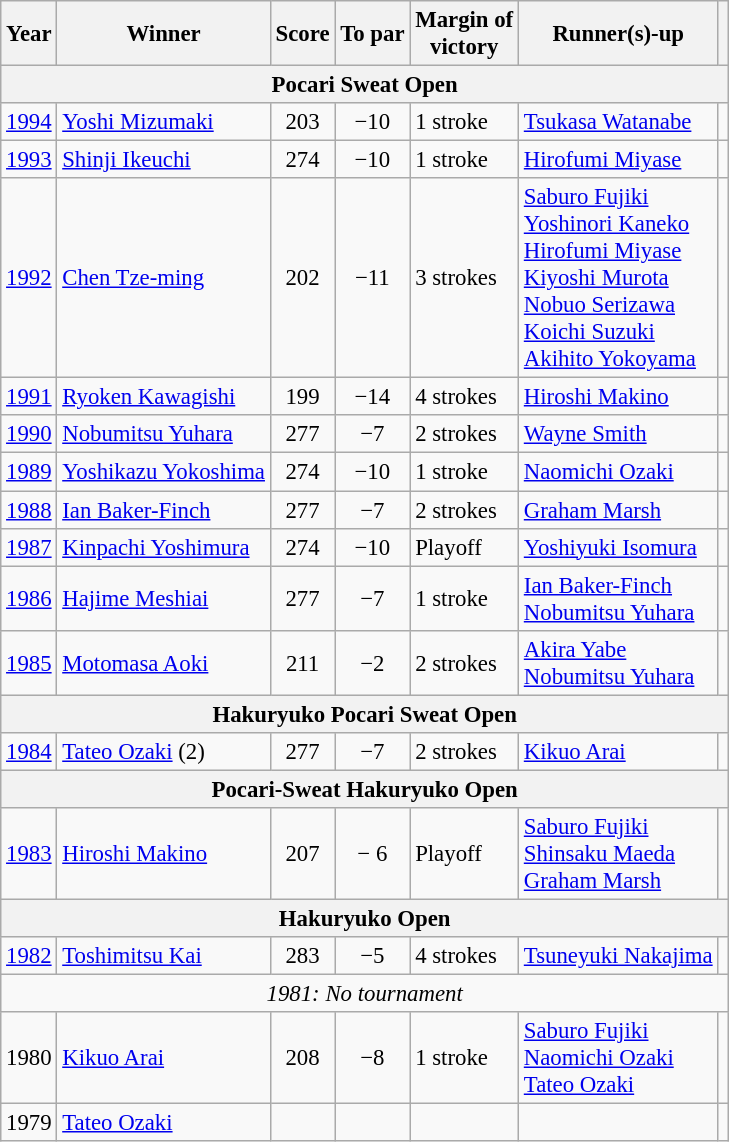<table class=wikitable style="font-size:95%">
<tr>
<th>Year</th>
<th>Winner</th>
<th>Score</th>
<th>To par</th>
<th>Margin of<br>victory</th>
<th>Runner(s)-up</th>
<th></th>
</tr>
<tr>
<th colspan=7>Pocari Sweat Open</th>
</tr>
<tr>
<td><a href='#'>1994</a></td>
<td> <a href='#'>Yoshi Mizumaki</a></td>
<td align=center>203</td>
<td align=center>−10</td>
<td>1 stroke</td>
<td> <a href='#'>Tsukasa Watanabe</a></td>
<td></td>
</tr>
<tr>
<td><a href='#'>1993</a></td>
<td> <a href='#'>Shinji Ikeuchi</a></td>
<td align=center>274</td>
<td align=center>−10</td>
<td>1 stroke</td>
<td> <a href='#'>Hirofumi Miyase</a></td>
<td></td>
</tr>
<tr>
<td><a href='#'>1992</a></td>
<td> <a href='#'>Chen Tze-ming</a></td>
<td align=center>202</td>
<td align=center>−11</td>
<td>3 strokes</td>
<td> <a href='#'>Saburo Fujiki</a><br> <a href='#'>Yoshinori Kaneko</a><br> <a href='#'>Hirofumi Miyase</a><br> <a href='#'>Kiyoshi Murota</a><br> <a href='#'>Nobuo Serizawa</a><br> <a href='#'>Koichi Suzuki</a><br> <a href='#'>Akihito Yokoyama</a></td>
<td></td>
</tr>
<tr>
<td><a href='#'>1991</a></td>
<td> <a href='#'>Ryoken Kawagishi</a></td>
<td align=center>199</td>
<td align=center>−14</td>
<td>4 strokes</td>
<td> <a href='#'>Hiroshi Makino</a></td>
<td></td>
</tr>
<tr>
<td><a href='#'>1990</a></td>
<td> <a href='#'>Nobumitsu Yuhara</a></td>
<td align=center>277</td>
<td align=center>−7</td>
<td>2 strokes</td>
<td> <a href='#'>Wayne Smith</a></td>
<td></td>
</tr>
<tr>
<td><a href='#'>1989</a></td>
<td> <a href='#'>Yoshikazu Yokoshima</a></td>
<td align=center>274</td>
<td align=center>−10</td>
<td>1 stroke</td>
<td> <a href='#'>Naomichi Ozaki</a></td>
<td></td>
</tr>
<tr>
<td><a href='#'>1988</a></td>
<td> <a href='#'>Ian Baker-Finch</a></td>
<td align=center>277</td>
<td align=center>−7</td>
<td>2 strokes</td>
<td> <a href='#'>Graham Marsh</a></td>
<td></td>
</tr>
<tr>
<td><a href='#'>1987</a></td>
<td> <a href='#'>Kinpachi Yoshimura</a></td>
<td align=center>274</td>
<td align=center>−10</td>
<td>Playoff</td>
<td> <a href='#'>Yoshiyuki Isomura</a></td>
<td></td>
</tr>
<tr>
<td><a href='#'>1986</a></td>
<td> <a href='#'>Hajime Meshiai</a></td>
<td align=center>277</td>
<td align=center>−7</td>
<td>1 stroke</td>
<td> <a href='#'>Ian Baker-Finch</a><br> <a href='#'>Nobumitsu Yuhara</a></td>
<td></td>
</tr>
<tr>
<td><a href='#'>1985</a></td>
<td> <a href='#'>Motomasa Aoki</a></td>
<td align=center>211</td>
<td align=center>−2</td>
<td>2 strokes</td>
<td> <a href='#'>Akira Yabe</a><br> <a href='#'>Nobumitsu Yuhara</a></td>
<td></td>
</tr>
<tr>
<th colspan=7>Hakuryuko Pocari Sweat Open</th>
</tr>
<tr>
<td><a href='#'>1984</a></td>
<td> <a href='#'>Tateo Ozaki</a> (2)</td>
<td align=center>277</td>
<td align=center>−7</td>
<td>2 strokes</td>
<td> <a href='#'>Kikuo Arai</a></td>
<td></td>
</tr>
<tr>
<th colspan=7>Pocari-Sweat Hakuryuko Open</th>
</tr>
<tr>
<td><a href='#'>1983</a></td>
<td> <a href='#'>Hiroshi Makino</a></td>
<td align=center>207</td>
<td align=center>− 6</td>
<td>Playoff</td>
<td> <a href='#'>Saburo Fujiki</a><br> <a href='#'>Shinsaku Maeda</a><br> <a href='#'>Graham Marsh</a></td>
<td></td>
</tr>
<tr>
<th colspan=7>Hakuryuko Open</th>
</tr>
<tr>
<td><a href='#'>1982</a></td>
<td> <a href='#'>Toshimitsu Kai</a></td>
<td align=center>283</td>
<td align=center>−5</td>
<td>4 strokes</td>
<td> <a href='#'>Tsuneyuki Nakajima</a></td>
<td></td>
</tr>
<tr>
<td colspan=7 align=center><em>1981: No tournament</em></td>
</tr>
<tr>
<td>1980</td>
<td> <a href='#'>Kikuo Arai</a></td>
<td align=center>208</td>
<td align=center>−8</td>
<td>1 stroke</td>
<td> <a href='#'>Saburo Fujiki</a><br> <a href='#'>Naomichi Ozaki</a><br> <a href='#'>Tateo Ozaki</a></td>
<td></td>
</tr>
<tr>
<td>1979</td>
<td> <a href='#'>Tateo Ozaki</a></td>
<td align=center></td>
<td align=center></td>
<td></td>
<td></td>
<td></td>
</tr>
</table>
